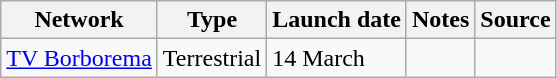<table class="wikitable sortable">
<tr>
<th>Network</th>
<th>Type</th>
<th>Launch date</th>
<th>Notes</th>
<th>Source</th>
</tr>
<tr>
<td><a href='#'>TV Borborema</a></td>
<td>Terrestrial</td>
<td>14 March</td>
<td></td>
<td></td>
</tr>
</table>
